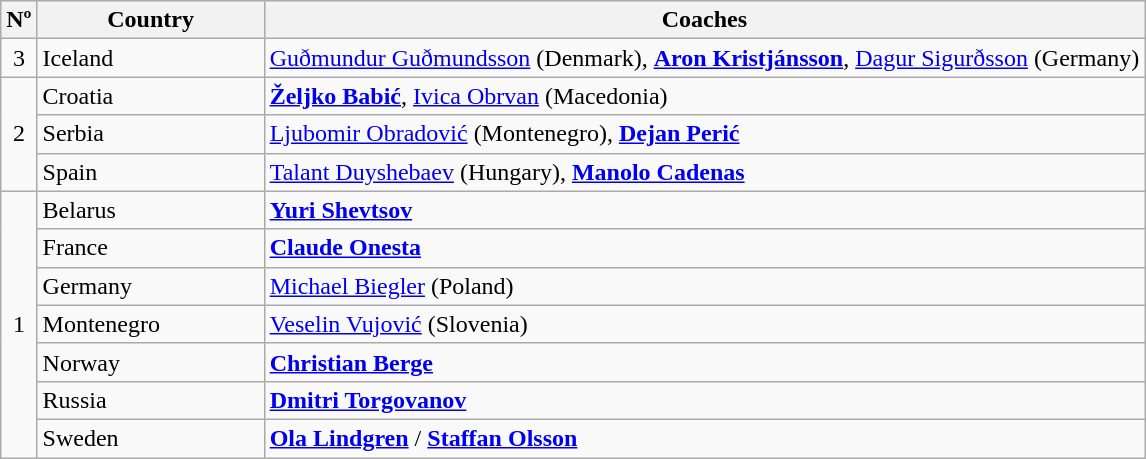<table class="wikitable">
<tr>
<th>Nº</th>
<th style=width:9em>Country</th>
<th>Coaches</th>
</tr>
<tr>
<td align="center" rowspan="1">3</td>
<td> Iceland</td>
<td><a href='#'>Guðmundur Guðmundsson</a> (Denmark), <strong><a href='#'>Aron Kristjánsson</a></strong>, <a href='#'>Dagur Sigurðsson</a> (Germany)</td>
</tr>
<tr>
<td align="center" rowspan="3">2</td>
<td> Croatia</td>
<td><strong><a href='#'>Željko Babić</a></strong>, <a href='#'>Ivica Obrvan</a> (Macedonia)</td>
</tr>
<tr>
<td> Serbia</td>
<td><a href='#'>Ljubomir Obradović</a> (Montenegro), <strong><a href='#'>Dejan Perić</a></strong></td>
</tr>
<tr>
<td> Spain</td>
<td><a href='#'>Talant Duyshebaev</a> (Hungary), <strong><a href='#'>Manolo Cadenas</a></strong></td>
</tr>
<tr>
<td align="center" rowspan="7">1</td>
<td> Belarus</td>
<td><strong><a href='#'>Yuri Shevtsov</a></strong></td>
</tr>
<tr>
<td> France</td>
<td><strong><a href='#'>Claude Onesta</a></strong></td>
</tr>
<tr>
<td> Germany</td>
<td><a href='#'>Michael Biegler</a> (Poland)</td>
</tr>
<tr>
<td> Montenegro</td>
<td><a href='#'>Veselin Vujović</a> (Slovenia)</td>
</tr>
<tr>
<td> Norway</td>
<td><strong><a href='#'>Christian Berge</a></strong></td>
</tr>
<tr>
<td> Russia</td>
<td><strong><a href='#'>Dmitri Torgovanov</a></strong></td>
</tr>
<tr>
<td> Sweden</td>
<td><strong><a href='#'>Ola Lindgren</a></strong> / <strong><a href='#'>Staffan Olsson</a></strong></td>
</tr>
</table>
